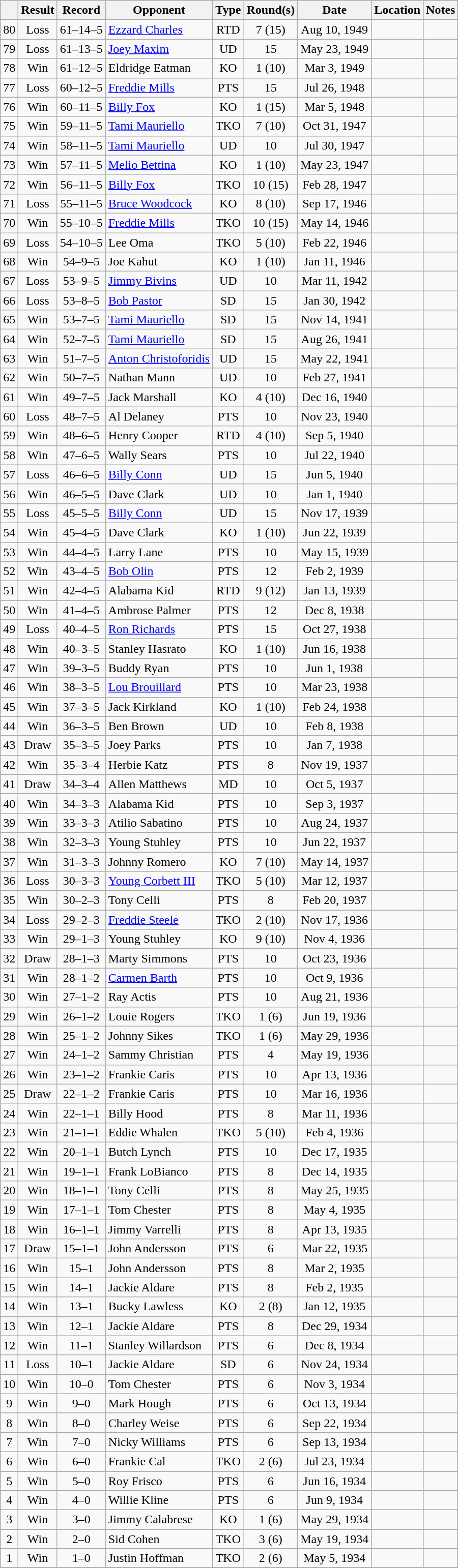<table class="wikitable" style="text-align:center">
<tr>
<th></th>
<th>Result</th>
<th>Record</th>
<th>Opponent</th>
<th>Type</th>
<th>Round(s)</th>
<th>Date</th>
<th>Location</th>
<th>Notes</th>
</tr>
<tr>
<td>80</td>
<td>Loss</td>
<td>61–14–5</td>
<td align=left><a href='#'>Ezzard Charles</a></td>
<td>RTD</td>
<td>7 (15)</td>
<td>Aug 10, 1949</td>
<td style="text-align:left;"></td>
<td style="text-align:left;"></td>
</tr>
<tr>
<td>79</td>
<td>Loss</td>
<td>61–13–5</td>
<td align=left><a href='#'>Joey Maxim</a></td>
<td>UD</td>
<td>15</td>
<td>May 23, 1949</td>
<td style="text-align:left;"></td>
<td style="text-align:left;"></td>
</tr>
<tr>
<td>78</td>
<td>Win</td>
<td>61–12–5</td>
<td align=left>Eldridge Eatman</td>
<td>KO</td>
<td>1 (10)</td>
<td>Mar 3, 1949</td>
<td style="text-align:left;"></td>
<td></td>
</tr>
<tr>
<td>77</td>
<td>Loss</td>
<td>60–12–5</td>
<td align=left><a href='#'>Freddie Mills</a></td>
<td>PTS</td>
<td>15</td>
<td>Jul 26, 1948</td>
<td style="text-align:left;"></td>
<td style="text-align:left;"></td>
</tr>
<tr>
<td>76</td>
<td>Win</td>
<td>60–11–5</td>
<td align=left><a href='#'>Billy Fox</a></td>
<td>KO</td>
<td>1 (15)</td>
<td>Mar 5, 1948</td>
<td style="text-align:left;"></td>
<td style="text-align:left;"></td>
</tr>
<tr>
<td>75</td>
<td>Win</td>
<td>59–11–5</td>
<td align=left><a href='#'>Tami Mauriello</a></td>
<td>TKO</td>
<td>7 (10)</td>
<td>Oct 31, 1947</td>
<td style="text-align:left;"></td>
<td></td>
</tr>
<tr>
<td>74</td>
<td>Win</td>
<td>58–11–5</td>
<td align=left><a href='#'>Tami Mauriello</a></td>
<td>UD</td>
<td>10</td>
<td>Jul 30, 1947</td>
<td style="text-align:left;"></td>
<td></td>
</tr>
<tr>
<td>73</td>
<td>Win</td>
<td>57–11–5</td>
<td align=left><a href='#'>Melio Bettina</a></td>
<td>KO</td>
<td>1 (10)</td>
<td>May 23, 1947</td>
<td style="text-align:left;"></td>
<td></td>
</tr>
<tr>
<td>72</td>
<td>Win</td>
<td>56–11–5</td>
<td align=left><a href='#'>Billy Fox</a></td>
<td>TKO</td>
<td>10 (15)</td>
<td>Feb 28, 1947</td>
<td style="text-align:left;"></td>
<td style="text-align:left;"></td>
</tr>
<tr>
<td>71</td>
<td>Loss</td>
<td>55–11–5</td>
<td align=left><a href='#'>Bruce Woodcock</a></td>
<td>KO</td>
<td>8 (10)</td>
<td>Sep 17, 1946</td>
<td style="text-align:left;"></td>
<td></td>
</tr>
<tr>
<td>70</td>
<td>Win</td>
<td>55–10–5</td>
<td align=left><a href='#'>Freddie Mills</a></td>
<td>TKO</td>
<td>10 (15)</td>
<td>May 14, 1946</td>
<td style="text-align:left;"></td>
<td style="text-align:left;"></td>
</tr>
<tr>
<td>69</td>
<td>Loss</td>
<td>54–10–5</td>
<td align=left>Lee Oma</td>
<td>TKO</td>
<td>5 (10)</td>
<td>Feb 22, 1946</td>
<td style="text-align:left;"></td>
<td></td>
</tr>
<tr>
<td>68</td>
<td>Win</td>
<td>54–9–5</td>
<td align=left>Joe Kahut</td>
<td>KO</td>
<td>1 (10)</td>
<td>Jan 11, 1946</td>
<td style="text-align:left;"></td>
<td></td>
</tr>
<tr>
<td>67</td>
<td>Loss</td>
<td>53–9–5</td>
<td align=left><a href='#'>Jimmy Bivins</a></td>
<td>UD</td>
<td>10</td>
<td>Mar 11, 1942</td>
<td style="text-align:left;"></td>
<td></td>
</tr>
<tr>
<td>66</td>
<td>Loss</td>
<td>53–8–5</td>
<td align=left><a href='#'>Bob Pastor</a></td>
<td>SD</td>
<td>15</td>
<td>Jan 30, 1942</td>
<td style="text-align:left;"></td>
<td></td>
</tr>
<tr>
<td>65</td>
<td>Win</td>
<td>53–7–5</td>
<td align=left><a href='#'>Tami Mauriello</a></td>
<td>SD</td>
<td>15</td>
<td>Nov 14, 1941</td>
<td style="text-align:left;"></td>
<td style="text-align:left;"></td>
</tr>
<tr>
<td>64</td>
<td>Win</td>
<td>52–7–5</td>
<td align=left><a href='#'>Tami Mauriello</a></td>
<td>SD</td>
<td>15</td>
<td>Aug 26, 1941</td>
<td style="text-align:left;"></td>
<td style="text-align:left;"></td>
</tr>
<tr>
<td>63</td>
<td>Win</td>
<td>51–7–5</td>
<td align=left><a href='#'>Anton Christoforidis</a></td>
<td>UD</td>
<td>15</td>
<td>May 22, 1941</td>
<td style="text-align:left;"></td>
<td style="text-align:left;"></td>
</tr>
<tr>
<td>62</td>
<td>Win</td>
<td>50–7–5</td>
<td align=left>Nathan Mann</td>
<td>UD</td>
<td>10</td>
<td>Feb 27, 1941</td>
<td style="text-align:left;"></td>
<td></td>
</tr>
<tr>
<td>61</td>
<td>Win</td>
<td>49–7–5</td>
<td align=left>Jack Marshall</td>
<td>KO</td>
<td>4 (10)</td>
<td>Dec 16, 1940</td>
<td style="text-align:left;"></td>
<td></td>
</tr>
<tr>
<td>60</td>
<td>Loss</td>
<td>48–7–5</td>
<td align=left>Al Delaney</td>
<td>PTS</td>
<td>10</td>
<td>Nov 23, 1940</td>
<td style="text-align:left;"></td>
<td></td>
</tr>
<tr>
<td>59</td>
<td>Win</td>
<td>48–6–5</td>
<td align=left>Henry Cooper</td>
<td>RTD</td>
<td>4 (10)</td>
<td>Sep 5, 1940</td>
<td style="text-align:left;"></td>
<td></td>
</tr>
<tr>
<td>58</td>
<td>Win</td>
<td>47–6–5</td>
<td align=left>Wally Sears</td>
<td>PTS</td>
<td>10</td>
<td>Jul 22, 1940</td>
<td style="text-align:left;"></td>
<td></td>
</tr>
<tr>
<td>57</td>
<td>Loss</td>
<td>46–6–5</td>
<td align=left><a href='#'>Billy Conn</a></td>
<td>UD</td>
<td>15</td>
<td>Jun 5, 1940</td>
<td style="text-align:left;"></td>
<td style="text-align:left;"></td>
</tr>
<tr>
<td>56</td>
<td>Win</td>
<td>46–5–5</td>
<td align=left>Dave Clark</td>
<td>UD</td>
<td>10</td>
<td>Jan 1, 1940</td>
<td style="text-align:left;"></td>
<td></td>
</tr>
<tr>
<td>55</td>
<td>Loss</td>
<td>45–5–5</td>
<td align=left><a href='#'>Billy Conn</a></td>
<td>UD</td>
<td>15</td>
<td>Nov 17, 1939</td>
<td style="text-align:left;"></td>
<td style="text-align:left;"></td>
</tr>
<tr>
<td>54</td>
<td>Win</td>
<td>45–4–5</td>
<td align=left>Dave Clark</td>
<td>KO</td>
<td>1 (10)</td>
<td>Jun 22, 1939</td>
<td style="text-align:left;"></td>
<td></td>
</tr>
<tr>
<td>53</td>
<td>Win</td>
<td>44–4–5</td>
<td align=left>Larry Lane</td>
<td>PTS</td>
<td>10</td>
<td>May 15, 1939</td>
<td style="text-align:left;"></td>
<td></td>
</tr>
<tr>
<td>52</td>
<td>Win</td>
<td>43–4–5</td>
<td align=left><a href='#'>Bob Olin</a></td>
<td>PTS</td>
<td>12</td>
<td>Feb 2, 1939</td>
<td style="text-align:left;"></td>
<td></td>
</tr>
<tr>
<td>51</td>
<td>Win</td>
<td>42–4–5</td>
<td align=left>Alabama Kid</td>
<td>RTD</td>
<td>9 (12)</td>
<td>Jan 13, 1939</td>
<td style="text-align:left;"></td>
<td></td>
</tr>
<tr>
<td>50</td>
<td>Win</td>
<td>41–4–5</td>
<td align=left>Ambrose Palmer</td>
<td>PTS</td>
<td>12</td>
<td>Dec 8, 1938</td>
<td style="text-align:left;"></td>
<td></td>
</tr>
<tr>
<td>49</td>
<td>Loss</td>
<td>40–4–5</td>
<td align=left><a href='#'>Ron Richards</a></td>
<td>PTS</td>
<td>15</td>
<td>Oct 27, 1938</td>
<td style="text-align:left;"></td>
<td></td>
</tr>
<tr>
<td>48</td>
<td>Win</td>
<td>40–3–5</td>
<td align=left>Stanley Hasrato</td>
<td>KO</td>
<td>1 (10)</td>
<td>Jun 16, 1938</td>
<td style="text-align:left;"></td>
<td></td>
</tr>
<tr>
<td>47</td>
<td>Win</td>
<td>39–3–5</td>
<td align=left>Buddy Ryan</td>
<td>PTS</td>
<td>10</td>
<td>Jun 1, 1938</td>
<td style="text-align:left;"></td>
<td></td>
</tr>
<tr>
<td>46</td>
<td>Win</td>
<td>38–3–5</td>
<td align=left><a href='#'>Lou Brouillard</a></td>
<td>PTS</td>
<td>10</td>
<td>Mar 23, 1938</td>
<td style="text-align:left;"></td>
<td></td>
</tr>
<tr>
<td>45</td>
<td>Win</td>
<td>37–3–5</td>
<td align=left>Jack Kirkland</td>
<td>KO</td>
<td>1 (10)</td>
<td>Feb 24, 1938</td>
<td style="text-align:left;"></td>
<td></td>
</tr>
<tr>
<td>44</td>
<td>Win</td>
<td>36–3–5</td>
<td align=left>Ben Brown</td>
<td>UD</td>
<td>10</td>
<td>Feb 8, 1938</td>
<td style="text-align:left;"></td>
<td></td>
</tr>
<tr>
<td>43</td>
<td>Draw</td>
<td>35–3–5</td>
<td align=left>Joey Parks</td>
<td>PTS</td>
<td>10</td>
<td>Jan 7, 1938</td>
<td style="text-align:left;"></td>
<td></td>
</tr>
<tr>
<td>42</td>
<td>Win</td>
<td>35–3–4</td>
<td align=left>Herbie Katz</td>
<td>PTS</td>
<td>8</td>
<td>Nov 19, 1937</td>
<td style="text-align:left;"></td>
<td></td>
</tr>
<tr>
<td>41</td>
<td>Draw</td>
<td>34–3–4</td>
<td align=left>Allen Matthews</td>
<td>MD</td>
<td>10</td>
<td>Oct 5, 1937</td>
<td style="text-align:left;"></td>
<td></td>
</tr>
<tr>
<td>40</td>
<td>Win</td>
<td>34–3–3</td>
<td align=left>Alabama Kid</td>
<td>PTS</td>
<td>10</td>
<td>Sep 3, 1937</td>
<td style="text-align:left;"></td>
<td></td>
</tr>
<tr>
<td>39</td>
<td>Win</td>
<td>33–3–3</td>
<td align=left>Atilio Sabatino</td>
<td>PTS</td>
<td>10</td>
<td>Aug 24, 1937</td>
<td style="text-align:left;"></td>
<td></td>
</tr>
<tr>
<td>38</td>
<td>Win</td>
<td>32–3–3</td>
<td align=left>Young Stuhley</td>
<td>PTS</td>
<td>10</td>
<td>Jun 22, 1937</td>
<td style="text-align:left;"></td>
<td></td>
</tr>
<tr>
<td>37</td>
<td>Win</td>
<td>31–3–3</td>
<td align=left>Johnny Romero</td>
<td>KO</td>
<td>7 (10)</td>
<td>May 14, 1937</td>
<td style="text-align:left;"></td>
<td></td>
</tr>
<tr>
<td>36</td>
<td>Loss</td>
<td>30–3–3</td>
<td align=left><a href='#'>Young Corbett III</a></td>
<td>TKO</td>
<td>5 (10)</td>
<td>Mar 12, 1937</td>
<td style="text-align:left;"></td>
<td></td>
</tr>
<tr>
<td>35</td>
<td>Win</td>
<td>30–2–3</td>
<td align=left>Tony Celli</td>
<td>PTS</td>
<td>8</td>
<td>Feb 20, 1937</td>
<td style="text-align:left;"></td>
<td></td>
</tr>
<tr>
<td>34</td>
<td>Loss</td>
<td>29–2–3</td>
<td align=left><a href='#'>Freddie Steele</a></td>
<td>TKO</td>
<td>2 (10)</td>
<td>Nov 17, 1936</td>
<td style="text-align:left;"></td>
<td></td>
</tr>
<tr>
<td>33</td>
<td>Win</td>
<td>29–1–3</td>
<td align=left>Young Stuhley</td>
<td>KO</td>
<td>9 (10)</td>
<td>Nov 4, 1936</td>
<td style="text-align:left;"></td>
<td></td>
</tr>
<tr>
<td>32</td>
<td>Draw</td>
<td>28–1–3</td>
<td align=left>Marty Simmons</td>
<td>PTS</td>
<td>10</td>
<td>Oct 23, 1936</td>
<td style="text-align:left;"></td>
<td></td>
</tr>
<tr>
<td>31</td>
<td>Win</td>
<td>28–1–2</td>
<td align=left><a href='#'>Carmen Barth</a></td>
<td>PTS</td>
<td>10</td>
<td>Oct 9, 1936</td>
<td style="text-align:left;"></td>
<td></td>
</tr>
<tr>
<td>30</td>
<td>Win</td>
<td>27–1–2</td>
<td align=left>Ray Actis</td>
<td>PTS</td>
<td>10</td>
<td>Aug 21, 1936</td>
<td style="text-align:left;"></td>
<td></td>
</tr>
<tr>
<td>29</td>
<td>Win</td>
<td>26–1–2</td>
<td align=left>Louie Rogers</td>
<td>TKO</td>
<td>1 (6)</td>
<td>Jun 19, 1936</td>
<td style="text-align:left;"></td>
<td></td>
</tr>
<tr>
<td>28</td>
<td>Win</td>
<td>25–1–2</td>
<td align=left>Johnny Sikes</td>
<td>TKO</td>
<td>1 (6)</td>
<td>May 29, 1936</td>
<td style="text-align:left;"></td>
<td></td>
</tr>
<tr>
<td>27</td>
<td>Win</td>
<td>24–1–2</td>
<td align=left>Sammy Christian</td>
<td>PTS</td>
<td>4</td>
<td>May 19, 1936</td>
<td style="text-align:left;"></td>
<td></td>
</tr>
<tr>
<td>26</td>
<td>Win</td>
<td>23–1–2</td>
<td align=left>Frankie Caris</td>
<td>PTS</td>
<td>10</td>
<td>Apr 13, 1936</td>
<td style="text-align:left;"></td>
<td></td>
</tr>
<tr>
<td>25</td>
<td>Draw</td>
<td>22–1–2</td>
<td align=left>Frankie Caris</td>
<td>PTS</td>
<td>10</td>
<td>Mar 16, 1936</td>
<td style="text-align:left;"></td>
<td></td>
</tr>
<tr>
<td>24</td>
<td>Win</td>
<td>22–1–1</td>
<td align=left>Billy Hood</td>
<td>PTS</td>
<td>8</td>
<td>Mar 11, 1936</td>
<td style="text-align:left;"></td>
<td></td>
</tr>
<tr>
<td>23</td>
<td>Win</td>
<td>21–1–1</td>
<td align=left>Eddie Whalen</td>
<td>TKO</td>
<td>5 (10)</td>
<td>Feb 4, 1936</td>
<td style="text-align:left;"></td>
<td></td>
</tr>
<tr>
<td>22</td>
<td>Win</td>
<td>20–1–1</td>
<td align=left>Butch Lynch</td>
<td>PTS</td>
<td>10</td>
<td>Dec 17, 1935</td>
<td style="text-align:left;"></td>
<td></td>
</tr>
<tr>
<td>21</td>
<td>Win</td>
<td>19–1–1</td>
<td align=left>Frank LoBianco</td>
<td>PTS</td>
<td>8</td>
<td>Dec 14, 1935</td>
<td style="text-align:left;"></td>
<td></td>
</tr>
<tr>
<td>20</td>
<td>Win</td>
<td>18–1–1</td>
<td align=left>Tony Celli</td>
<td>PTS</td>
<td>8</td>
<td>May 25, 1935</td>
<td style="text-align:left;"></td>
<td></td>
</tr>
<tr>
<td>19</td>
<td>Win</td>
<td>17–1–1</td>
<td align=left>Tom Chester</td>
<td>PTS</td>
<td>8</td>
<td>May 4, 1935</td>
<td style="text-align:left;"></td>
<td></td>
</tr>
<tr>
<td>18</td>
<td>Win</td>
<td>16–1–1</td>
<td align=left>Jimmy Varrelli</td>
<td>PTS</td>
<td>8</td>
<td>Apr 13, 1935</td>
<td style="text-align:left;"></td>
<td></td>
</tr>
<tr>
<td>17</td>
<td>Draw</td>
<td>15–1–1</td>
<td align=left>John Andersson</td>
<td>PTS</td>
<td>6</td>
<td>Mar 22, 1935</td>
<td style="text-align:left;"></td>
<td></td>
</tr>
<tr>
<td>16</td>
<td>Win</td>
<td>15–1</td>
<td align=left>John Andersson</td>
<td>PTS</td>
<td>8</td>
<td>Mar 2, 1935</td>
<td style="text-align:left;"></td>
<td></td>
</tr>
<tr>
<td>15</td>
<td>Win</td>
<td>14–1</td>
<td align=left>Jackie Aldare</td>
<td>PTS</td>
<td>8</td>
<td>Feb 2, 1935</td>
<td style="text-align:left;"></td>
<td></td>
</tr>
<tr>
<td>14</td>
<td>Win</td>
<td>13–1</td>
<td align=left>Bucky Lawless</td>
<td>KO</td>
<td>2 (8)</td>
<td>Jan 12, 1935</td>
<td style="text-align:left;"></td>
<td></td>
</tr>
<tr>
<td>13</td>
<td>Win</td>
<td>12–1</td>
<td align=left>Jackie Aldare</td>
<td>PTS</td>
<td>8</td>
<td>Dec 29, 1934</td>
<td style="text-align:left;"></td>
<td></td>
</tr>
<tr>
<td>12</td>
<td>Win</td>
<td>11–1</td>
<td align=left>Stanley Willardson</td>
<td>PTS</td>
<td>6</td>
<td>Dec 8, 1934</td>
<td style="text-align:left;"></td>
<td></td>
</tr>
<tr>
<td>11</td>
<td>Loss</td>
<td>10–1</td>
<td align=left>Jackie Aldare</td>
<td>SD</td>
<td>6</td>
<td>Nov 24, 1934</td>
<td style="text-align:left;"></td>
<td></td>
</tr>
<tr>
<td>10</td>
<td>Win</td>
<td>10–0</td>
<td align=left>Tom Chester</td>
<td>PTS</td>
<td>6</td>
<td>Nov 3, 1934</td>
<td style="text-align:left;"></td>
<td></td>
</tr>
<tr>
<td>9</td>
<td>Win</td>
<td>9–0</td>
<td align=left>Mark Hough</td>
<td>PTS</td>
<td>6</td>
<td>Oct 13, 1934</td>
<td style="text-align:left;"></td>
<td></td>
</tr>
<tr>
<td>8</td>
<td>Win</td>
<td>8–0</td>
<td align=left>Charley Weise</td>
<td>PTS</td>
<td>6</td>
<td>Sep 22, 1934</td>
<td style="text-align:left;"></td>
<td></td>
</tr>
<tr>
<td>7</td>
<td>Win</td>
<td>7–0</td>
<td align=left>Nicky Williams</td>
<td>PTS</td>
<td>6</td>
<td>Sep 13, 1934</td>
<td style="text-align:left;"></td>
<td></td>
</tr>
<tr>
<td>6</td>
<td>Win</td>
<td>6–0</td>
<td align=left>Frankie Cal</td>
<td>TKO</td>
<td>2 (6)</td>
<td>Jul 23, 1934</td>
<td style="text-align:left;"></td>
<td></td>
</tr>
<tr>
<td>5</td>
<td>Win</td>
<td>5–0</td>
<td align=left>Roy Frisco</td>
<td>PTS</td>
<td>6</td>
<td>Jun 16, 1934</td>
<td style="text-align:left;"></td>
<td></td>
</tr>
<tr>
<td>4</td>
<td>Win</td>
<td>4–0</td>
<td align=left>Willie Kline</td>
<td>PTS</td>
<td>6</td>
<td>Jun 9, 1934</td>
<td style="text-align:left;"></td>
<td></td>
</tr>
<tr>
<td>3</td>
<td>Win</td>
<td>3–0</td>
<td align=left>Jimmy Calabrese</td>
<td>KO</td>
<td>1 (6)</td>
<td>May 29, 1934</td>
<td style="text-align:left;"></td>
<td></td>
</tr>
<tr>
<td>2</td>
<td>Win</td>
<td>2–0</td>
<td align=left>Sid Cohen</td>
<td>TKO</td>
<td>3 (6)</td>
<td>May 19, 1934</td>
<td style="text-align:left;"></td>
<td></td>
</tr>
<tr>
<td>1</td>
<td>Win</td>
<td>1–0</td>
<td align=left>Justin Hoffman</td>
<td>TKO</td>
<td>2 (6)</td>
<td>May 5, 1934</td>
<td style="text-align:left;"></td>
<td></td>
</tr>
<tr>
</tr>
</table>
